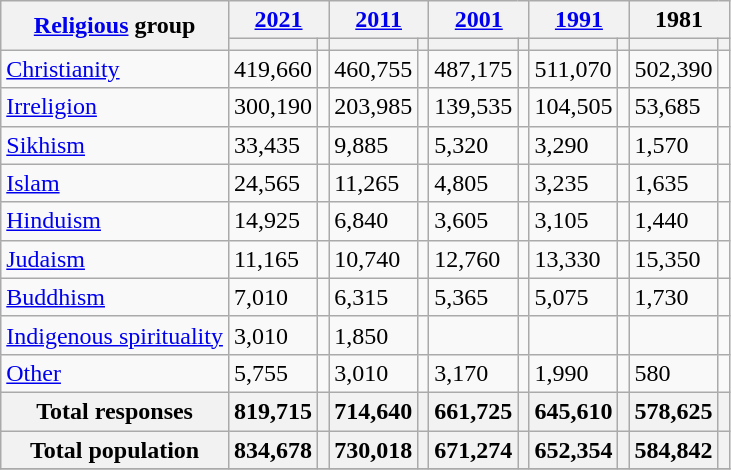<table class="wikitable collapsible sortable">
<tr>
<th rowspan="2"><a href='#'>Religious</a> group</th>
<th colspan="2"><a href='#'>2021</a></th>
<th colspan="2"><a href='#'>2011</a></th>
<th colspan="2"><a href='#'>2001</a></th>
<th colspan="2"><a href='#'>1991</a></th>
<th colspan="2">1981</th>
</tr>
<tr>
<th><a href='#'></a></th>
<th></th>
<th></th>
<th></th>
<th></th>
<th></th>
<th></th>
<th></th>
<th></th>
<th></th>
</tr>
<tr>
<td><a href='#'>Christianity</a> </td>
<td>419,660</td>
<td></td>
<td>460,755</td>
<td></td>
<td>487,175</td>
<td></td>
<td>511,070</td>
<td></td>
<td>502,390</td>
<td></td>
</tr>
<tr>
<td><a href='#'>Irreligion</a></td>
<td>300,190</td>
<td></td>
<td>203,985</td>
<td></td>
<td>139,535</td>
<td></td>
<td>104,505</td>
<td></td>
<td>53,685</td>
<td></td>
</tr>
<tr>
<td><a href='#'>Sikhism</a> </td>
<td>33,435</td>
<td></td>
<td>9,885</td>
<td></td>
<td>5,320</td>
<td></td>
<td>3,290</td>
<td></td>
<td>1,570</td>
<td></td>
</tr>
<tr>
<td><a href='#'>Islam</a> </td>
<td>24,565</td>
<td></td>
<td>11,265</td>
<td></td>
<td>4,805</td>
<td></td>
<td>3,235</td>
<td></td>
<td>1,635</td>
<td></td>
</tr>
<tr>
<td><a href='#'>Hinduism</a> </td>
<td>14,925</td>
<td></td>
<td>6,840</td>
<td></td>
<td>3,605</td>
<td></td>
<td>3,105</td>
<td></td>
<td>1,440</td>
<td></td>
</tr>
<tr>
<td><a href='#'>Judaism</a> </td>
<td>11,165</td>
<td></td>
<td>10,740</td>
<td></td>
<td>12,760</td>
<td></td>
<td>13,330</td>
<td></td>
<td>15,350</td>
<td></td>
</tr>
<tr>
<td><a href='#'>Buddhism</a> </td>
<td>7,010</td>
<td></td>
<td>6,315</td>
<td></td>
<td>5,365</td>
<td></td>
<td>5,075</td>
<td></td>
<td>1,730</td>
<td></td>
</tr>
<tr>
<td><a href='#'>Indigenous spirituality</a></td>
<td>3,010</td>
<td></td>
<td>1,850</td>
<td></td>
<td></td>
<td></td>
<td></td>
<td></td>
<td></td>
<td></td>
</tr>
<tr>
<td><a href='#'>Other</a></td>
<td>5,755</td>
<td></td>
<td>3,010</td>
<td></td>
<td>3,170</td>
<td></td>
<td>1,990</td>
<td></td>
<td>580</td>
<td></td>
</tr>
<tr>
<th>Total responses</th>
<th>819,715</th>
<th></th>
<th>714,640</th>
<th></th>
<th>661,725</th>
<th></th>
<th>645,610</th>
<th></th>
<th>578,625</th>
<th></th>
</tr>
<tr class="sortbottom">
<th>Total population</th>
<th>834,678</th>
<th></th>
<th>730,018</th>
<th></th>
<th>671,274</th>
<th></th>
<th>652,354</th>
<th></th>
<th>584,842</th>
<th></th>
</tr>
<tr class="sortbottom">
</tr>
</table>
